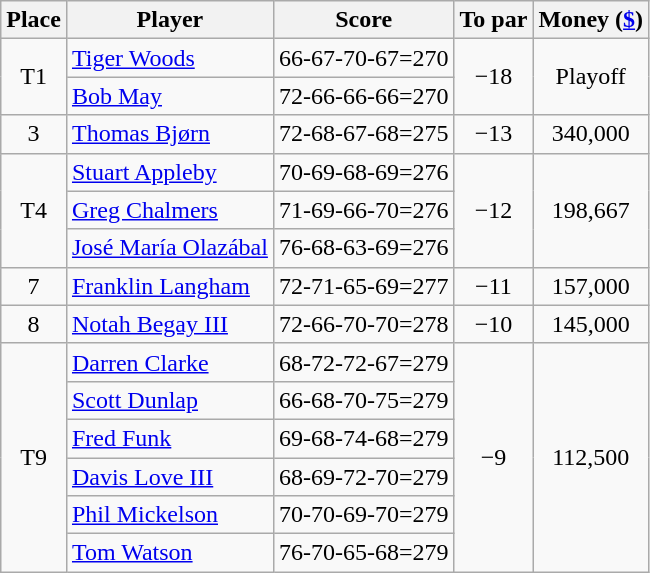<table class="wikitable">
<tr>
<th>Place</th>
<th>Player</th>
<th>Score</th>
<th>To par</th>
<th>Money (<a href='#'>$</a>)</th>
</tr>
<tr>
<td rowspan=2 align="center">T1</td>
<td> <a href='#'>Tiger Woods</a></td>
<td>66-67-70-67=270</td>
<td rowspan=2 align="center">−18</td>
<td rowspan=2 align=center>Playoff</td>
</tr>
<tr>
<td> <a href='#'>Bob May</a></td>
<td>72-66-66-66=270</td>
</tr>
<tr>
<td align="center">3</td>
<td> <a href='#'>Thomas Bjørn</a></td>
<td>72-68-67-68=275</td>
<td align="center">−13</td>
<td align=center>340,000</td>
</tr>
<tr>
<td rowspan=3 align="center">T4</td>
<td> <a href='#'>Stuart Appleby</a></td>
<td>70-69-68-69=276</td>
<td rowspan=3 align="center">−12</td>
<td rowspan=3 align=center>198,667</td>
</tr>
<tr>
<td> <a href='#'>Greg Chalmers</a></td>
<td>71-69-66-70=276</td>
</tr>
<tr>
<td> <a href='#'>José María Olazábal</a></td>
<td>76-68-63-69=276</td>
</tr>
<tr>
<td align="center">7</td>
<td> <a href='#'>Franklin Langham</a></td>
<td>72-71-65-69=277</td>
<td align="center">−11</td>
<td align=center>157,000</td>
</tr>
<tr>
<td align="center">8</td>
<td> <a href='#'>Notah Begay III</a></td>
<td>72-66-70-70=278</td>
<td align="center">−10</td>
<td align=center>145,000</td>
</tr>
<tr>
<td rowspan=6 align="center">T9</td>
<td> <a href='#'>Darren Clarke</a></td>
<td>68-72-72-67=279</td>
<td rowspan=6 align="center">−9</td>
<td rowspan=6 align=center>112,500</td>
</tr>
<tr>
<td> <a href='#'>Scott Dunlap</a></td>
<td>66-68-70-75=279</td>
</tr>
<tr>
<td> <a href='#'>Fred Funk</a></td>
<td>69-68-74-68=279</td>
</tr>
<tr>
<td> <a href='#'>Davis Love III</a></td>
<td>68-69-72-70=279</td>
</tr>
<tr>
<td> <a href='#'>Phil Mickelson</a></td>
<td>70-70-69-70=279</td>
</tr>
<tr>
<td> <a href='#'>Tom Watson</a></td>
<td>76-70-65-68=279</td>
</tr>
</table>
